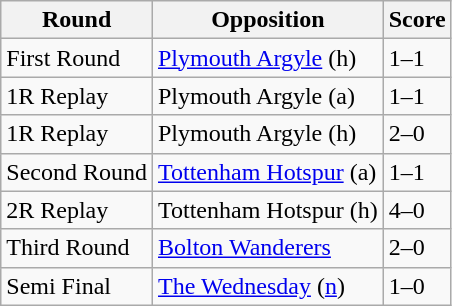<table class="wikitable">
<tr>
<th>Round</th>
<th>Opposition</th>
<th>Score</th>
</tr>
<tr>
<td>First Round</td>
<td><a href='#'>Plymouth Argyle</a> (h)</td>
<td>1–1</td>
</tr>
<tr>
<td>1R Replay</td>
<td>Plymouth Argyle (a)</td>
<td>1–1</td>
</tr>
<tr>
<td>1R Replay</td>
<td>Plymouth Argyle (h)</td>
<td>2–0</td>
</tr>
<tr>
<td>Second Round</td>
<td><a href='#'>Tottenham Hotspur</a> (a)</td>
<td>1–1</td>
</tr>
<tr>
<td>2R Replay</td>
<td>Tottenham Hotspur (h)</td>
<td>4–0</td>
</tr>
<tr>
<td>Third Round</td>
<td><a href='#'>Bolton Wanderers</a></td>
<td>2–0</td>
</tr>
<tr>
<td>Semi Final</td>
<td><a href='#'>The Wednesday</a> (<a href='#'>n</a>)</td>
<td>1–0</td>
</tr>
</table>
